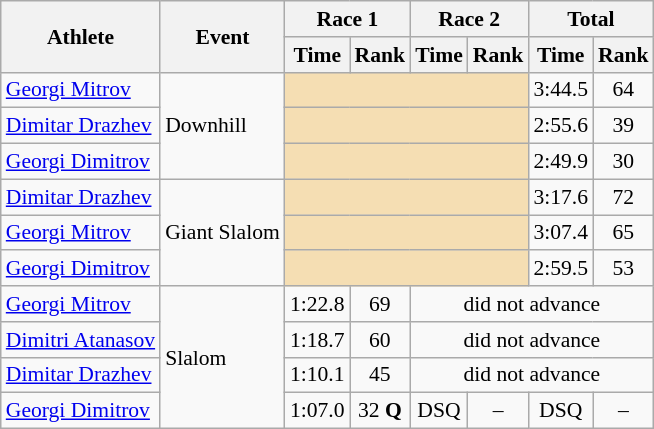<table class="wikitable" style="font-size:90%">
<tr>
<th rowspan="2">Athlete</th>
<th rowspan="2">Event</th>
<th colspan="2">Race 1</th>
<th colspan="2">Race 2</th>
<th colspan="2">Total</th>
</tr>
<tr>
<th>Time</th>
<th>Rank</th>
<th>Time</th>
<th>Rank</th>
<th>Time</th>
<th>Rank</th>
</tr>
<tr>
<td><a href='#'>Georgi Mitrov</a></td>
<td rowspan="3">Downhill</td>
<td colspan="4" bgcolor="wheat"></td>
<td align="center">3:44.5</td>
<td align="center">64</td>
</tr>
<tr>
<td><a href='#'>Dimitar Drazhev</a></td>
<td colspan="4" bgcolor="wheat"></td>
<td align="center">2:55.6</td>
<td align="center">39</td>
</tr>
<tr>
<td><a href='#'>Georgi Dimitrov</a></td>
<td colspan="4" bgcolor="wheat"></td>
<td align="center">2:49.9</td>
<td align="center">30</td>
</tr>
<tr>
<td><a href='#'>Dimitar Drazhev</a></td>
<td rowspan="3">Giant Slalom</td>
<td colspan="4" bgcolor="wheat"></td>
<td align="center">3:17.6</td>
<td align="center">72</td>
</tr>
<tr>
<td><a href='#'>Georgi Mitrov</a></td>
<td colspan="4" bgcolor="wheat"></td>
<td align="center">3:07.4</td>
<td align="center">65</td>
</tr>
<tr>
<td><a href='#'>Georgi Dimitrov</a></td>
<td colspan="4" bgcolor="wheat"></td>
<td align="center">2:59.5</td>
<td align="center">53</td>
</tr>
<tr>
<td><a href='#'>Georgi Mitrov</a></td>
<td rowspan="4">Slalom</td>
<td align="center">1:22.8</td>
<td align="center">69</td>
<td colspan="4" align="center">did not advance</td>
</tr>
<tr>
<td><a href='#'>Dimitri Atanasov</a></td>
<td align="center">1:18.7</td>
<td align="center">60</td>
<td colspan="4" align="center">did not advance</td>
</tr>
<tr>
<td><a href='#'>Dimitar Drazhev</a></td>
<td align="center">1:10.1</td>
<td align="center">45</td>
<td colspan="4" align="center">did not advance</td>
</tr>
<tr>
<td><a href='#'>Georgi Dimitrov</a></td>
<td align="center">1:07.0</td>
<td align="center">32 <strong>Q</strong></td>
<td align="center">DSQ</td>
<td align="center">–</td>
<td align="center">DSQ</td>
<td align="center">–</td>
</tr>
</table>
